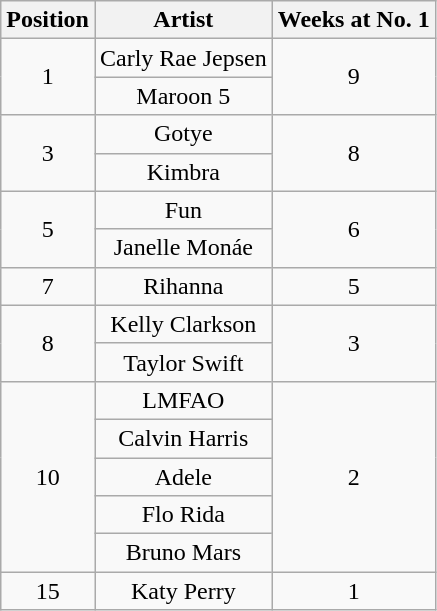<table class="wikitable plainrowheaders" style="text-align:center;">
<tr>
<th>Position</th>
<th>Artist</th>
<th>Weeks at No. 1</th>
</tr>
<tr>
<td rowspan=2>1</td>
<td>Carly Rae Jepsen</td>
<td rowspan=2>9</td>
</tr>
<tr>
<td>Maroon 5</td>
</tr>
<tr>
<td rowspan=2>3</td>
<td>Gotye</td>
<td rowspan=2>8</td>
</tr>
<tr>
<td>Kimbra</td>
</tr>
<tr>
<td rowspan=2>5</td>
<td>Fun</td>
<td rowspan=2>6</td>
</tr>
<tr>
<td>Janelle Monáe</td>
</tr>
<tr>
<td>7</td>
<td>Rihanna</td>
<td>5</td>
</tr>
<tr>
<td rowspan=2>8</td>
<td>Kelly Clarkson</td>
<td rowspan=2>3</td>
</tr>
<tr>
<td>Taylor Swift</td>
</tr>
<tr>
<td rowspan=5>10</td>
<td>LMFAO</td>
<td rowspan=5>2</td>
</tr>
<tr>
<td>Calvin Harris</td>
</tr>
<tr>
<td>Adele</td>
</tr>
<tr>
<td>Flo Rida</td>
</tr>
<tr>
<td>Bruno Mars</td>
</tr>
<tr>
<td>15</td>
<td>Katy Perry</td>
<td>1</td>
</tr>
</table>
